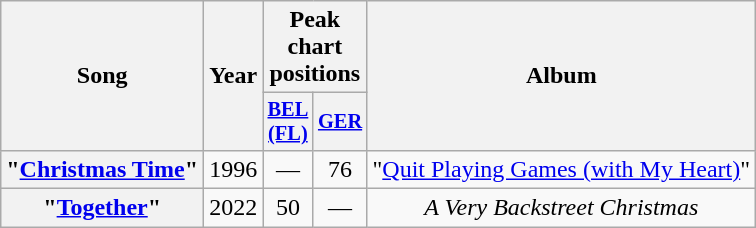<table class="wikitable plainrowheaders" style="text-align:center;" border="1">
<tr>
<th scope="col" rowspan="2">Song</th>
<th scope="col" rowspan="2" style="width:1em;">Year</th>
<th scope="col" colspan="2">Peak chart positions</th>
<th scope="col" rowspan="2">Album</th>
</tr>
<tr>
<th scope="col" style="width:1em;font-size:85%;"><a href='#'>BEL<br>(FL)</a><br></th>
<th scope="col" style="width:1em;font-size:85%;"><a href='#'>GER</a><br></th>
</tr>
<tr>
<th scope="row">"<a href='#'>Christmas Time</a>"</th>
<td>1996</td>
<td>—</td>
<td>76</td>
<td>"<a href='#'>Quit Playing Games (with My Heart)</a>"</td>
</tr>
<tr>
<th scope="row">"<a href='#'>Together</a>"</th>
<td>2022</td>
<td>50</td>
<td>—</td>
<td><em>A Very Backstreet Christmas</em></td>
</tr>
</table>
